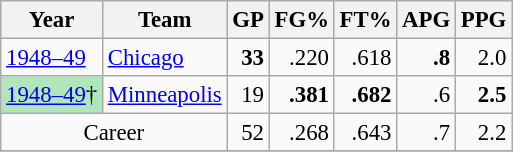<table class="wikitable sortable" style="font-size:95%; text-align:right;">
<tr>
<th>Year</th>
<th>Team</th>
<th>GP</th>
<th>FG%</th>
<th>FT%</th>
<th>APG</th>
<th>PPG</th>
</tr>
<tr>
<td style="text-align:left; "><a href='#'>1948–49</a></td>
<td style="text-align:left;"><a href='#'>Chicago</a></td>
<td><strong>33</strong></td>
<td>.220</td>
<td>.618</td>
<td><strong>.8</strong></td>
<td>2.0</td>
</tr>
<tr>
<td style="text-align:left; background:#afe6ba;"><a href='#'>1948–49</a>†</td>
<td style="text-align:left;"><a href='#'>Minneapolis</a></td>
<td>19</td>
<td><strong>.381</strong></td>
<td><strong>.682</strong></td>
<td>.6</td>
<td><strong>2.5</strong></td>
</tr>
<tr>
<td style="text-align:center;" colspan="2">Career</td>
<td>52</td>
<td>.268</td>
<td>.643</td>
<td>.7</td>
<td>2.2</td>
</tr>
<tr>
</tr>
</table>
